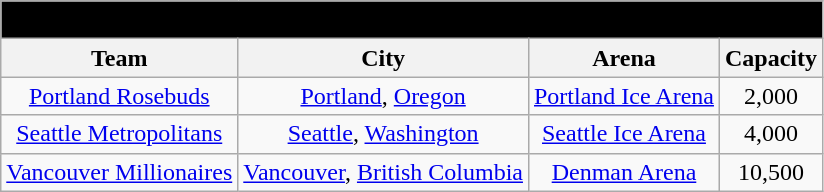<table class="wikitable" style="width:auto; text-align:center;">
<tr>
<td bgcolor="#000000" align="center" colspan="6"><strong><span>1917–18 Pacific Coast Hockey Association</span></strong></td>
</tr>
<tr>
<th>Team</th>
<th>City</th>
<th>Arena</th>
<th>Capacity</th>
</tr>
<tr>
<td><a href='#'>Portland Rosebuds</a></td>
<td><a href='#'>Portland</a>, <a href='#'>Oregon</a></td>
<td><a href='#'>Portland Ice Arena</a></td>
<td>2,000</td>
</tr>
<tr>
<td><a href='#'>Seattle Metropolitans</a></td>
<td><a href='#'>Seattle</a>, <a href='#'>Washington</a></td>
<td><a href='#'>Seattle Ice Arena</a></td>
<td>4,000</td>
</tr>
<tr>
<td><a href='#'>Vancouver Millionaires</a></td>
<td><a href='#'>Vancouver</a>, <a href='#'>British Columbia</a></td>
<td><a href='#'>Denman Arena</a></td>
<td>10,500</td>
</tr>
</table>
